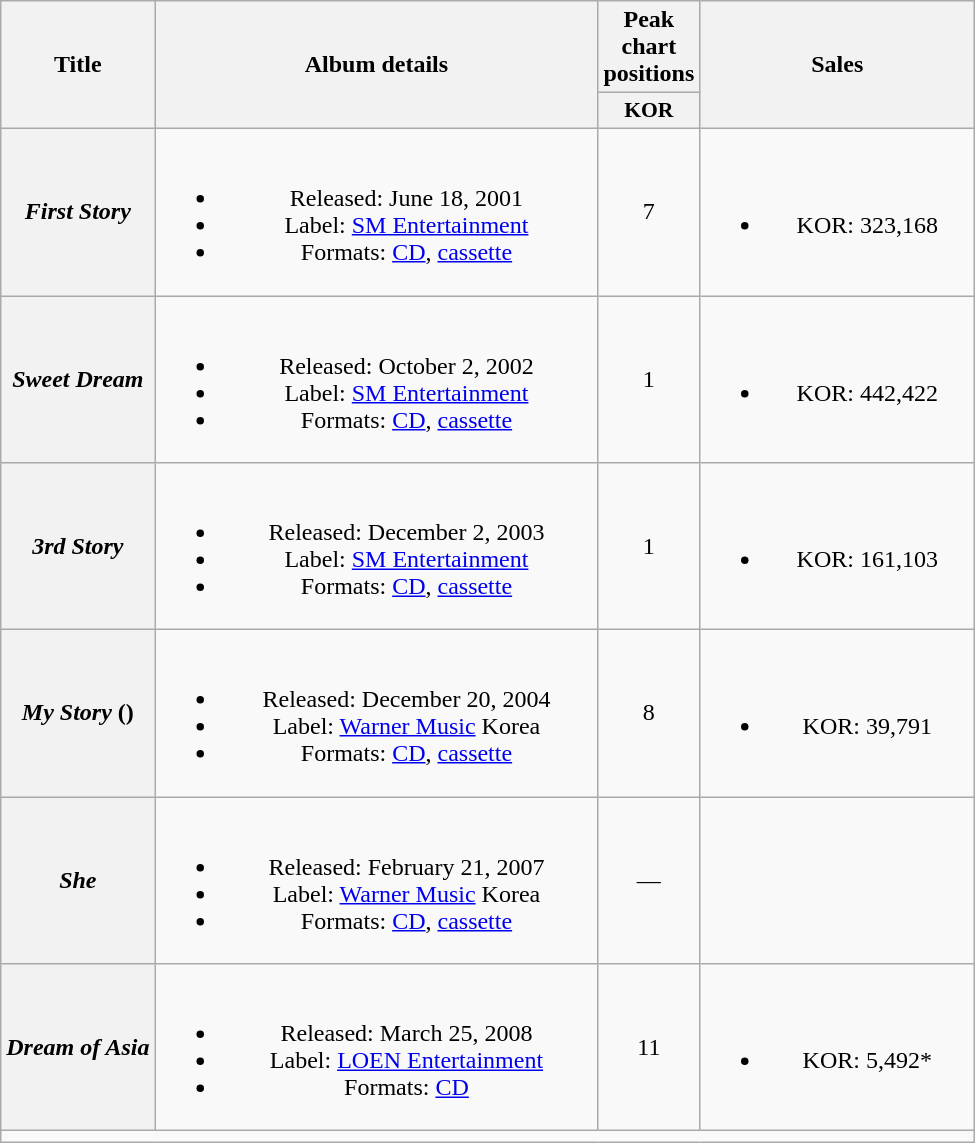<table class="wikitable plainrowheaders" style="text-align:center">
<tr>
<th scope="col" rowspan="2">Title</th>
<th scope="col" rowspan="2" style="width:18em">Album details</th>
<th scope="col" colspan="1">Peak chart positions</th>
<th scope="col" rowspan="2" style="width:11em">Sales</th>
</tr>
<tr>
<th scope="col" style="width:3em;font-size:90%">KOR<br></th>
</tr>
<tr>
<th scope="row"><em>First Story</em></th>
<td><br><ul><li>Released: June 18, 2001</li><li>Label: <a href='#'>SM Entertainment</a></li><li>Formats: <a href='#'>CD</a>, <a href='#'>cassette</a></li></ul></td>
<td>7</td>
<td><br><ul><li>KOR: 323,168</li></ul></td>
</tr>
<tr>
<th scope="row"><em>Sweet Dream</em></th>
<td><br><ul><li>Released: October 2, 2002</li><li>Label: <a href='#'>SM Entertainment</a></li><li>Formats: <a href='#'>CD</a>, <a href='#'>cassette</a></li></ul></td>
<td>1</td>
<td><br><ul><li>KOR: 442,422</li></ul></td>
</tr>
<tr>
<th scope="row"><em>3rd Story</em></th>
<td><br><ul><li>Released: December 2, 2003</li><li>Label: <a href='#'>SM Entertainment</a></li><li>Formats: <a href='#'>CD</a>, <a href='#'>cassette</a></li></ul></td>
<td>1</td>
<td><br><ul><li>KOR: 161,103</li></ul></td>
</tr>
<tr>
<th scope="row"><em>My Story</em> ()</th>
<td><br><ul><li>Released: December 20, 2004</li><li>Label: <a href='#'>Warner Music</a> Korea</li><li>Formats: <a href='#'>CD</a>, <a href='#'>cassette</a></li></ul></td>
<td>8</td>
<td><br><ul><li>KOR: 39,791</li></ul></td>
</tr>
<tr>
<th scope="row"><em>She</em></th>
<td><br><ul><li>Released: February 21, 2007</li><li>Label: <a href='#'>Warner Music</a> Korea</li><li>Formats: <a href='#'>CD</a>, <a href='#'>cassette</a></li></ul></td>
<td>—</td>
<td></td>
</tr>
<tr>
<th scope="row"><em>Dream of Asia</em></th>
<td><br><ul><li>Released: March 25, 2008</li><li>Label: <a href='#'>LOEN Entertainment</a></li><li>Formats: <a href='#'>CD</a></li></ul></td>
<td>11</td>
<td><br><ul><li>KOR: 5,492*</li></ul></td>
</tr>
<tr>
<td colspan="4" style="text-align:center"></td>
</tr>
</table>
